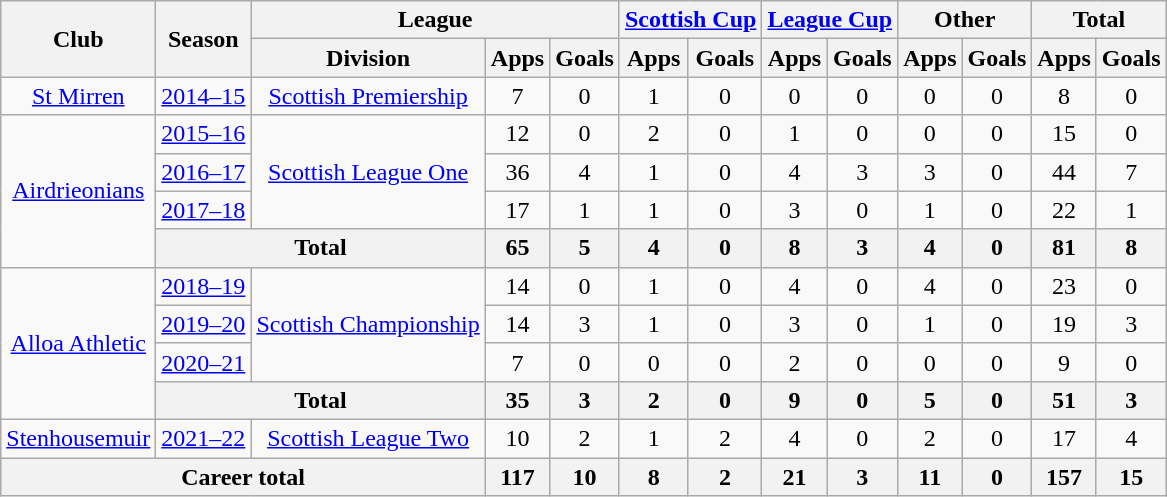<table class="wikitable" style="text-align: center;">
<tr>
<th rowspan="2">Club</th>
<th rowspan="2">Season</th>
<th colspan="3">League</th>
<th colspan="2"><a href='#'>Scottish Cup</a></th>
<th colspan="2"><a href='#'>League Cup</a></th>
<th colspan="2">Other</th>
<th colspan="2">Total</th>
</tr>
<tr>
<th>Division</th>
<th>Apps</th>
<th>Goals</th>
<th>Apps</th>
<th>Goals</th>
<th>Apps</th>
<th>Goals</th>
<th>Apps</th>
<th>Goals</th>
<th>Apps</th>
<th>Goals</th>
</tr>
<tr>
<td><a href='#'>St Mirren</a></td>
<td><a href='#'>2014–15</a></td>
<td><a href='#'>Scottish Premiership</a></td>
<td>7</td>
<td>0</td>
<td>1</td>
<td>0</td>
<td>0</td>
<td>0</td>
<td>0</td>
<td>0</td>
<td>8</td>
<td>0</td>
</tr>
<tr>
<td rowspan="4"><a href='#'>Airdrieonians</a></td>
<td><a href='#'>2015–16</a></td>
<td rowspan="3"><a href='#'>Scottish League One</a></td>
<td>12</td>
<td>0</td>
<td>2</td>
<td>0</td>
<td>1</td>
<td>0</td>
<td>0</td>
<td>0</td>
<td>15</td>
<td>0</td>
</tr>
<tr>
<td><a href='#'>2016–17</a></td>
<td>36</td>
<td>4</td>
<td>1</td>
<td>0</td>
<td>4</td>
<td>3</td>
<td>3</td>
<td>0</td>
<td>44</td>
<td>7</td>
</tr>
<tr>
<td><a href='#'>2017–18</a></td>
<td>17</td>
<td>1</td>
<td>1</td>
<td>0</td>
<td>3</td>
<td>0</td>
<td>1</td>
<td>0</td>
<td>22</td>
<td>1</td>
</tr>
<tr>
<th colspan="2">Total</th>
<th>65</th>
<th>5</th>
<th>4</th>
<th>0</th>
<th>8</th>
<th>3</th>
<th>4</th>
<th>0</th>
<th>81</th>
<th>8</th>
</tr>
<tr>
<td rowspan=4><a href='#'>Alloa Athletic</a></td>
<td><a href='#'>2018–19</a></td>
<td rowspan=3><a href='#'>Scottish Championship</a></td>
<td>14</td>
<td>0</td>
<td>1</td>
<td>0</td>
<td>4</td>
<td>0</td>
<td>4</td>
<td>0</td>
<td>23</td>
<td>0</td>
</tr>
<tr>
<td><a href='#'>2019–20</a></td>
<td>14</td>
<td>3</td>
<td>1</td>
<td>0</td>
<td>3</td>
<td>0</td>
<td>1</td>
<td>0</td>
<td>19</td>
<td>3</td>
</tr>
<tr>
<td><a href='#'>2020–21</a></td>
<td>7</td>
<td>0</td>
<td>0</td>
<td>0</td>
<td>2</td>
<td>0</td>
<td>0</td>
<td>0</td>
<td>9</td>
<td>0</td>
</tr>
<tr>
<th colspan=2>Total</th>
<th>35</th>
<th>3</th>
<th>2</th>
<th>0</th>
<th>9</th>
<th>0</th>
<th>5</th>
<th>0</th>
<th>51</th>
<th>3</th>
</tr>
<tr>
<td><a href='#'>Stenhousemuir</a></td>
<td><a href='#'>2021–22</a></td>
<td><a href='#'>Scottish League Two</a></td>
<td>10</td>
<td>2</td>
<td>1</td>
<td>2</td>
<td>4</td>
<td>0</td>
<td>2</td>
<td>0</td>
<td>17</td>
<td>4</td>
</tr>
<tr>
<th colspan="3">Career total</th>
<th>117</th>
<th>10</th>
<th>8</th>
<th>2</th>
<th>21</th>
<th>3</th>
<th>11</th>
<th>0</th>
<th>157</th>
<th>15</th>
</tr>
</table>
